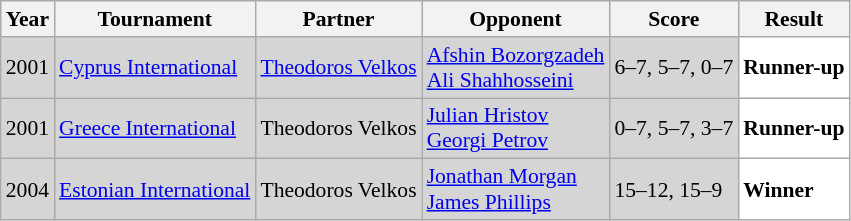<table class="sortable wikitable" style="font-size: 90%;">
<tr>
<th>Year</th>
<th>Tournament</th>
<th>Partner</th>
<th>Opponent</th>
<th>Score</th>
<th>Result</th>
</tr>
<tr style="background:#D5D5D5">
<td align="center">2001</td>
<td align="left"><a href='#'>Cyprus International</a></td>
<td align="left"> <a href='#'>Theodoros Velkos</a></td>
<td align="left"> <a href='#'>Afshin Bozorgzadeh</a><br> <a href='#'>Ali Shahhosseini</a></td>
<td align="left">6–7, 5–7, 0–7</td>
<td style="text-align:left; background:white"> <strong>Runner-up</strong></td>
</tr>
<tr style="background:#D5D5D5">
<td align="center">2001</td>
<td align="left"><a href='#'>Greece International</a></td>
<td align="left"> Theodoros Velkos</td>
<td align="left"> <a href='#'>Julian Hristov</a><br> <a href='#'>Georgi Petrov</a></td>
<td align="left">0–7, 5–7, 3–7</td>
<td style="text-align:left; background:white"> <strong>Runner-up</strong></td>
</tr>
<tr style="background:#D5D5D5">
<td align="center">2004</td>
<td align="left"><a href='#'>Estonian International</a></td>
<td align="left"> Theodoros Velkos</td>
<td align="left"> <a href='#'>Jonathan Morgan</a><br> <a href='#'>James Phillips</a></td>
<td align="left">15–12, 15–9</td>
<td style="text-align:left; background:white"> <strong>Winner</strong></td>
</tr>
</table>
